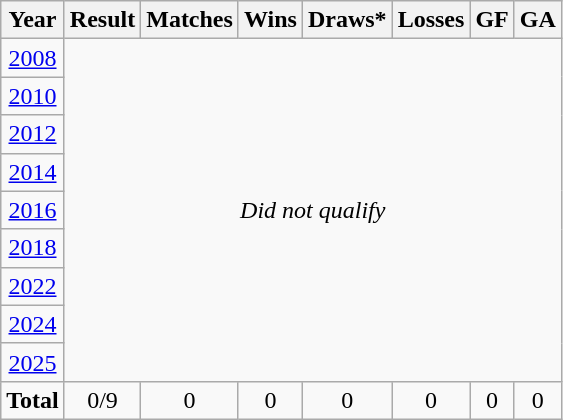<table class="wikitable" style="text-align: center;">
<tr>
<th>Year</th>
<th>Result</th>
<th>Matches</th>
<th>Wins</th>
<th>Draws*</th>
<th>Losses</th>
<th>GF</th>
<th>GA</th>
</tr>
<tr>
<td> <a href='#'>2008</a></td>
<td colspan=7 rowspan=9><em>Did not qualify</em></td>
</tr>
<tr>
<td> <a href='#'>2010</a></td>
</tr>
<tr>
<td> <a href='#'>2012</a></td>
</tr>
<tr>
<td> <a href='#'>2014</a></td>
</tr>
<tr>
<td> <a href='#'>2016</a></td>
</tr>
<tr>
<td> <a href='#'>2018</a></td>
</tr>
<tr>
<td> <a href='#'>2022</a></td>
</tr>
<tr>
<td> <a href='#'>2024</a></td>
</tr>
<tr>
<td> <a href='#'>2025</a></td>
</tr>
<tr>
<td><strong>Total</strong></td>
<td>0/9</td>
<td>0</td>
<td>0</td>
<td>0</td>
<td>0</td>
<td>0</td>
<td>0</td>
</tr>
</table>
